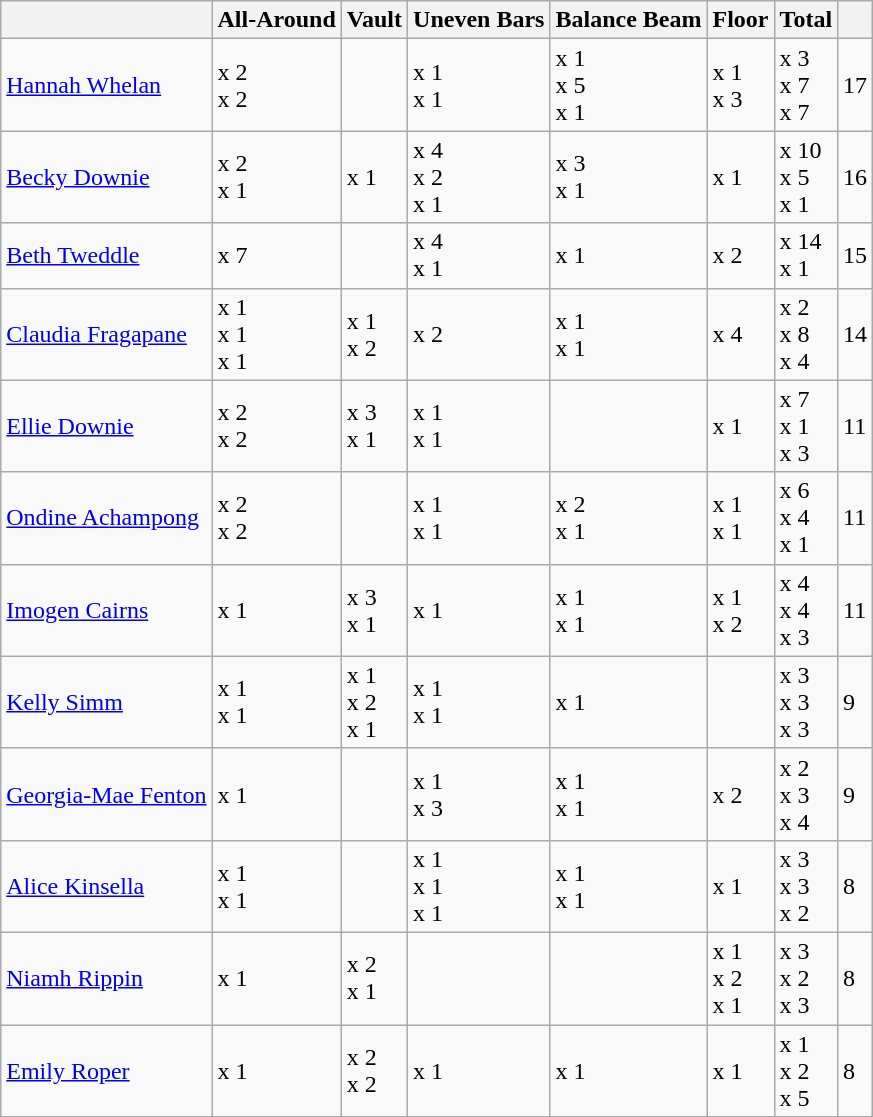<table class="wikitable">
<tr>
<th></th>
<th>All-Around</th>
<th>Vault</th>
<th>Uneven Bars</th>
<th>Balance Beam</th>
<th>Floor</th>
<th>Total</th>
<th></th>
</tr>
<tr>
<td><a href='#'>Hannah Whelan</a></td>
<td> x 2<br> x 2</td>
<td></td>
<td> x 1<br> x 1</td>
<td> x 1<br> x 5 <br> x 1</td>
<td> x 1<br> x 3</td>
<td> x 3<br> x 7 <br> x 7</td>
<td>17</td>
</tr>
<tr>
<td><a href='#'>Becky Downie</a></td>
<td> x 2<br> x 1</td>
<td> x 1</td>
<td> x 4<br> x 2<br> x 1</td>
<td> x 3<br> x 1</td>
<td> x 1</td>
<td> x 10<br> x 5 <br> x 1</td>
<td>16</td>
</tr>
<tr>
<td><a href='#'>Beth Tweddle</a></td>
<td> x 7</td>
<td></td>
<td> x 4<br> x 1</td>
<td> x 1</td>
<td> x 2</td>
<td> x 14<br> x 1</td>
<td>15</td>
</tr>
<tr>
<td><a href='#'>Claudia Fragapane</a></td>
<td> x 1<br> x 1<br> x 1</td>
<td> x 1<br> x 2</td>
<td> x 2</td>
<td> x 1<br> x 1</td>
<td> x 4</td>
<td> x 2<br> x 8<br> x 4</td>
<td>14</td>
</tr>
<tr>
<td><a href='#'>Ellie Downie</a></td>
<td> x 2<br> x 2</td>
<td> x 3<br> x 1</td>
<td> x 1<br> x 1</td>
<td></td>
<td> x 1</td>
<td> x 7<br> x 1<br> x 3</td>
<td>11</td>
</tr>
<tr>
<td><a href='#'>Ondine Achampong</a></td>
<td> x 2<br> x 2</td>
<td></td>
<td> x 1<br> x 1</td>
<td> x 2<br> x 1</td>
<td> x 1<br> x 1</td>
<td> x 6<br> x 4<br> x 1</td>
<td>11</td>
</tr>
<tr>
<td><a href='#'>Imogen Cairns</a></td>
<td> x 1</td>
<td> x 3<br> x 1</td>
<td> x 1</td>
<td> x 1<br> x 1</td>
<td> x 1<br> x 2</td>
<td> x 4<br> x 4<br> x 3</td>
<td>11</td>
</tr>
<tr>
<td><a href='#'>Kelly Simm</a></td>
<td> x 1<br> x 1</td>
<td> x 1<br> x 2<br> x 1</td>
<td> x 1<br> x 1</td>
<td> x 1</td>
<td></td>
<td> x 3<br> x 3<br> x 3</td>
<td>9</td>
</tr>
<tr>
<td><a href='#'>Georgia-Mae Fenton</a></td>
<td> x 1</td>
<td></td>
<td> x 1<br> x 3</td>
<td> x 1<br> x 1</td>
<td> x 2</td>
<td> x 2<br> x 3<br> x 4</td>
<td>9</td>
</tr>
<tr>
<td><a href='#'>Alice Kinsella</a></td>
<td> x 1<br> x 1</td>
<td></td>
<td> x 1<br> x 1<br> x 1</td>
<td> x 1<br> x 1</td>
<td> x 1</td>
<td> x 3<br> x 3<br> x 2</td>
<td>8</td>
</tr>
<tr>
<td><a href='#'>Niamh Rippin</a></td>
<td> x 1</td>
<td> x 2<br> x 1</td>
<td></td>
<td></td>
<td> x 1<br> x 2<br> x 1</td>
<td> x 3<br> x 2<br> x 3</td>
<td>8</td>
</tr>
<tr>
<td><a href='#'>Emily Roper</a></td>
<td> x 1</td>
<td> x 2<br> x 2</td>
<td> x 1</td>
<td> x 1</td>
<td> x 1</td>
<td> x 1<br> x 2<br> x 5</td>
<td>8</td>
</tr>
</table>
